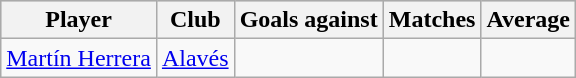<table class="wikitable sortable" class="wikitable">
<tr style="background:#ccc; text-align:center;">
<th>Player</th>
<th>Club</th>
<th>Goals against</th>
<th>Matches</th>
<th>Average</th>
</tr>
<tr>
<td> <a href='#'>Martín Herrera</a></td>
<td><a href='#'>Alavés</a></td>
<td></td>
<td></td>
<td></td>
</tr>
</table>
